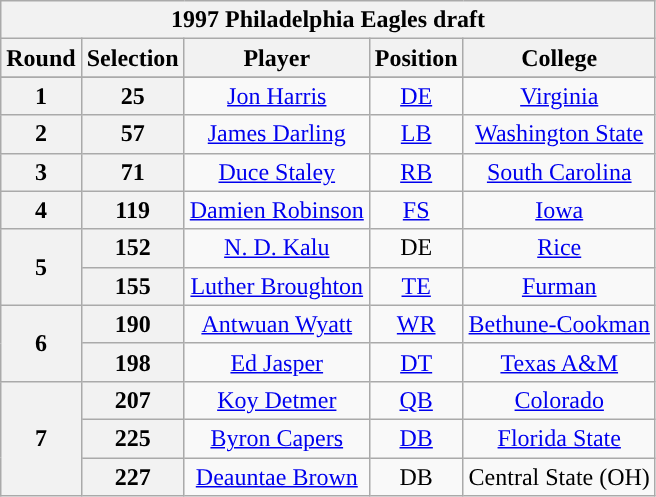<table class="wikitable" style="text-align:center">
<tr>
<th colspan=6>1997 Philadelphia Eagles draft</th>
</tr>
<tr>
<th>Round</th>
<th>Selection</th>
<th>Player</th>
<th>Position</th>
<th>College</th>
</tr>
<tr>
</tr>
<tr align=center>
<th>1</th>
<th>25</th>
<td><a href='#'>Jon Harris</a></td>
<td><a href='#'>DE</a></td>
<td><a href='#'>Virginia</a></td>
</tr>
<tr align=center>
<th>2</th>
<th>57</th>
<td><a href='#'>James Darling</a></td>
<td><a href='#'>LB</a></td>
<td><a href='#'>Washington State</a></td>
</tr>
<tr align=center>
<th>3</th>
<th>71</th>
<td><a href='#'>Duce Staley</a></td>
<td><a href='#'>RB</a></td>
<td><a href='#'>South Carolina</a></td>
</tr>
<tr align=center>
<th>4</th>
<th>119</th>
<td><a href='#'>Damien Robinson</a></td>
<td><a href='#'>FS</a></td>
<td><a href='#'>Iowa</a></td>
</tr>
<tr align=center>
<th rowspan="2">5</th>
<th>152</th>
<td><a href='#'>N. D. Kalu</a></td>
<td>DE</td>
<td><a href='#'>Rice</a></td>
</tr>
<tr align=center>
<th>155</th>
<td><a href='#'>Luther Broughton</a></td>
<td><a href='#'>TE</a></td>
<td><a href='#'>Furman</a></td>
</tr>
<tr align=center>
<th rowspan="2">6</th>
<th>190</th>
<td><a href='#'>Antwuan Wyatt</a></td>
<td><a href='#'>WR</a></td>
<td><a href='#'>Bethune-Cookman</a></td>
</tr>
<tr align=center>
<th>198</th>
<td><a href='#'>Ed Jasper</a></td>
<td><a href='#'>DT</a></td>
<td><a href='#'>Texas A&M</a></td>
</tr>
<tr align=center>
<th rowspan="5">7</th>
<th>207</th>
<td><a href='#'>Koy Detmer</a></td>
<td><a href='#'>QB</a></td>
<td><a href='#'>Colorado</a></td>
</tr>
<tr align=center>
<th>225</th>
<td><a href='#'>Byron Capers</a></td>
<td><a href='#'>DB</a></td>
<td><a href='#'>Florida State</a></td>
</tr>
<tr align=center>
<th>227</th>
<td><a href='#'>Deauntae Brown</a></td>
<td>DB</td>
<td>Central State (OH)</td>
</tr>
</table>
